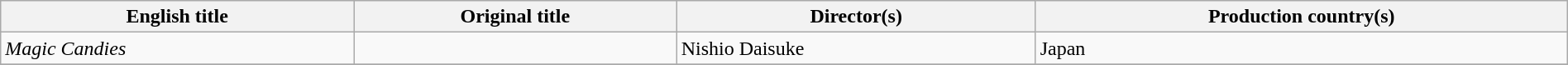<table class="sortable wikitable" style="width:100%; margin-bottom:4px" cellpadding="5">
<tr>
<th scope="col">English title</th>
<th scope="col">Original title</th>
<th scope="col">Director(s)</th>
<th scope="col">Production country(s)</th>
</tr>
<tr>
<td><em>Magic Candies</em></td>
<td></td>
<td>Nishio Daisuke</td>
<td>Japan</td>
</tr>
<tr>
</tr>
</table>
